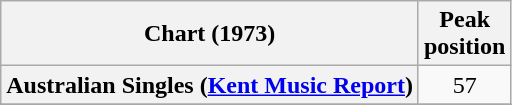<table class="wikitable sortable plainrowheaders" style="text-align:center">
<tr>
<th>Chart (1973)</th>
<th>Peak<br>position</th>
</tr>
<tr>
<th scope="row">Australian Singles (<a href='#'>Kent Music Report</a>)</th>
<td align="center">57</td>
</tr>
<tr>
</tr>
<tr>
</tr>
</table>
